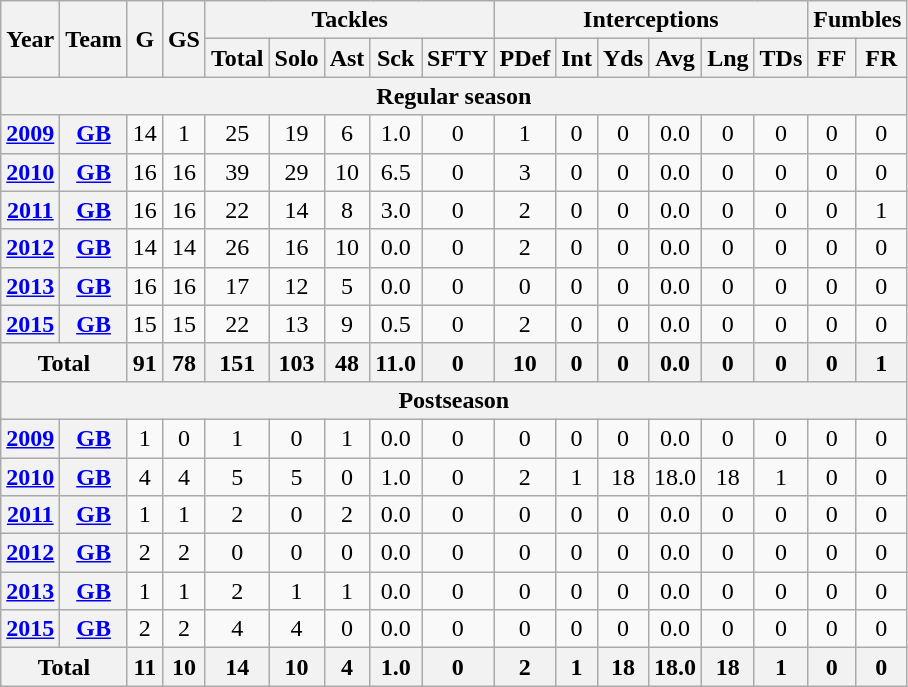<table class="wikitable" style="text-align: center;">
<tr>
<th rowspan=2>Year</th>
<th rowspan=2>Team</th>
<th rowspan=2>G</th>
<th rowspan=2>GS</th>
<th colspan=5>Tackles</th>
<th colspan=6>Interceptions</th>
<th colspan=2>Fumbles</th>
</tr>
<tr>
<th>Total</th>
<th>Solo</th>
<th>Ast</th>
<th>Sck</th>
<th>SFTY</th>
<th>PDef</th>
<th>Int</th>
<th>Yds</th>
<th>Avg</th>
<th>Lng</th>
<th>TDs</th>
<th>FF</th>
<th>FR</th>
</tr>
<tr>
<th colspan=17><strong>Regular season</strong></th>
</tr>
<tr>
<th><a href='#'>2009</a></th>
<th><a href='#'>GB</a></th>
<td>14</td>
<td>1</td>
<td>25</td>
<td>19</td>
<td>6</td>
<td>1.0</td>
<td>0</td>
<td>1</td>
<td>0</td>
<td>0</td>
<td>0.0</td>
<td>0</td>
<td>0</td>
<td>0</td>
<td>0</td>
</tr>
<tr>
<th><a href='#'>2010</a></th>
<th><a href='#'>GB</a></th>
<td>16</td>
<td>16</td>
<td>39</td>
<td>29</td>
<td>10</td>
<td>6.5</td>
<td>0</td>
<td>3</td>
<td>0</td>
<td>0</td>
<td>0.0</td>
<td>0</td>
<td>0</td>
<td>0</td>
<td>0</td>
</tr>
<tr>
<th><a href='#'>2011</a></th>
<th><a href='#'>GB</a></th>
<td>16</td>
<td>16</td>
<td>22</td>
<td>14</td>
<td>8</td>
<td>3.0</td>
<td>0</td>
<td>2</td>
<td>0</td>
<td>0</td>
<td>0.0</td>
<td>0</td>
<td>0</td>
<td>0</td>
<td>1</td>
</tr>
<tr>
<th><a href='#'>2012</a></th>
<th><a href='#'>GB</a></th>
<td>14</td>
<td>14</td>
<td>26</td>
<td>16</td>
<td>10</td>
<td>0.0</td>
<td>0</td>
<td>2</td>
<td>0</td>
<td>0</td>
<td>0.0</td>
<td>0</td>
<td>0</td>
<td>0</td>
<td>0</td>
</tr>
<tr>
<th><a href='#'>2013</a></th>
<th><a href='#'>GB</a></th>
<td>16</td>
<td>16</td>
<td>17</td>
<td>12</td>
<td>5</td>
<td>0.0</td>
<td>0</td>
<td>0</td>
<td>0</td>
<td>0</td>
<td>0.0</td>
<td>0</td>
<td>0</td>
<td>0</td>
<td>0</td>
</tr>
<tr>
<th><a href='#'>2015</a></th>
<th><a href='#'>GB</a></th>
<td>15</td>
<td>15</td>
<td>22</td>
<td>13</td>
<td>9</td>
<td>0.5</td>
<td>0</td>
<td>2</td>
<td>0</td>
<td>0</td>
<td>0.0</td>
<td>0</td>
<td>0</td>
<td>0</td>
<td>0</td>
</tr>
<tr>
<th colspan=2>Total</th>
<th>91</th>
<th>78</th>
<th>151</th>
<th>103</th>
<th>48</th>
<th>11.0</th>
<th>0</th>
<th>10</th>
<th>0</th>
<th>0</th>
<th>0.0</th>
<th>0</th>
<th>0</th>
<th>0</th>
<th>1</th>
</tr>
<tr>
<th colspan=17><strong>Postseason</strong></th>
</tr>
<tr>
<th><a href='#'>2009</a></th>
<th><a href='#'>GB</a></th>
<td>1</td>
<td>0</td>
<td>1</td>
<td>0</td>
<td>1</td>
<td>0.0</td>
<td>0</td>
<td>0</td>
<td>0</td>
<td>0</td>
<td>0.0</td>
<td>0</td>
<td>0</td>
<td>0</td>
<td>0</td>
</tr>
<tr>
<th><a href='#'>2010</a></th>
<th><a href='#'>GB</a></th>
<td>4</td>
<td>4</td>
<td>5</td>
<td>5</td>
<td>0</td>
<td>1.0</td>
<td>0</td>
<td>2</td>
<td>1</td>
<td>18</td>
<td>18.0</td>
<td>18</td>
<td>1</td>
<td>0</td>
<td>0</td>
</tr>
<tr>
<th><a href='#'>2011</a></th>
<th><a href='#'>GB</a></th>
<td>1</td>
<td>1</td>
<td>2</td>
<td>0</td>
<td>2</td>
<td>0.0</td>
<td>0</td>
<td>0</td>
<td>0</td>
<td>0</td>
<td>0.0</td>
<td>0</td>
<td>0</td>
<td>0</td>
<td>0</td>
</tr>
<tr>
<th><a href='#'>2012</a></th>
<th><a href='#'>GB</a></th>
<td>2</td>
<td>2</td>
<td>0</td>
<td>0</td>
<td>0</td>
<td>0.0</td>
<td>0</td>
<td>0</td>
<td>0</td>
<td>0</td>
<td>0.0</td>
<td>0</td>
<td>0</td>
<td>0</td>
<td>0</td>
</tr>
<tr>
<th><a href='#'>2013</a></th>
<th><a href='#'>GB</a></th>
<td>1</td>
<td>1</td>
<td>2</td>
<td>1</td>
<td>1</td>
<td>0.0</td>
<td>0</td>
<td>0</td>
<td>0</td>
<td>0</td>
<td>0.0</td>
<td>0</td>
<td>0</td>
<td>0</td>
<td>0</td>
</tr>
<tr>
<th><a href='#'>2015</a></th>
<th><a href='#'>GB</a></th>
<td>2</td>
<td>2</td>
<td>4</td>
<td>4</td>
<td>0</td>
<td>0.0</td>
<td>0</td>
<td>0</td>
<td>0</td>
<td>0</td>
<td>0.0</td>
<td>0</td>
<td>0</td>
<td>0</td>
<td>0</td>
</tr>
<tr>
<th colspan=2>Total</th>
<th>11</th>
<th>10</th>
<th>14</th>
<th>10</th>
<th>4</th>
<th>1.0</th>
<th>0</th>
<th>2</th>
<th>1</th>
<th>18</th>
<th>18.0</th>
<th>18</th>
<th>1</th>
<th>0</th>
<th>0</th>
</tr>
</table>
